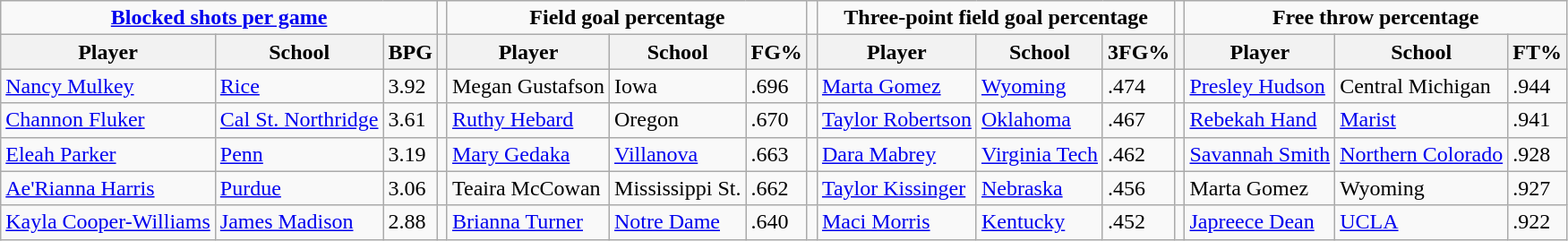<table class="wikitable" style="text-align: left;">
<tr>
<td colspan=3 style="text-align:center;"><strong><a href='#'>Blocked shots per game</a></strong></td>
<td></td>
<td colspan=3 style="text-align:center;"><strong>Field goal percentage</strong></td>
<td></td>
<td colspan=3 style="text-align:center;"><strong>Three-point field goal percentage</strong></td>
<td></td>
<td colspan=3 style="text-align:center;"><strong>Free throw percentage</strong></td>
</tr>
<tr>
<th>Player</th>
<th>School</th>
<th>BPG</th>
<th></th>
<th>Player</th>
<th>School</th>
<th>FG%</th>
<th></th>
<th>Player</th>
<th>School</th>
<th>3FG%</th>
<th></th>
<th>Player</th>
<th>School</th>
<th>FT%</th>
</tr>
<tr>
<td><a href='#'>Nancy Mulkey</a></td>
<td><a href='#'>Rice</a></td>
<td>3.92</td>
<td></td>
<td>Megan Gustafson</td>
<td>Iowa</td>
<td>.696</td>
<td></td>
<td><a href='#'>Marta Gomez</a></td>
<td><a href='#'>Wyoming</a></td>
<td>.474</td>
<td></td>
<td><a href='#'>Presley Hudson</a></td>
<td>Central Michigan</td>
<td>.944</td>
</tr>
<tr>
<td><a href='#'>Channon Fluker</a></td>
<td><a href='#'>Cal St. Northridge</a></td>
<td>3.61</td>
<td></td>
<td><a href='#'>Ruthy Hebard</a></td>
<td>Oregon</td>
<td>.670</td>
<td></td>
<td><a href='#'>Taylor Robertson</a></td>
<td><a href='#'>Oklahoma</a></td>
<td>.467</td>
<td></td>
<td><a href='#'>Rebekah Hand</a></td>
<td><a href='#'>Marist</a></td>
<td>.941</td>
</tr>
<tr>
<td><a href='#'>Eleah Parker</a></td>
<td><a href='#'>Penn</a></td>
<td>3.19</td>
<td></td>
<td><a href='#'>Mary Gedaka</a></td>
<td><a href='#'>Villanova</a></td>
<td>.663</td>
<td></td>
<td><a href='#'>Dara Mabrey</a></td>
<td><a href='#'>Virginia Tech</a></td>
<td>.462</td>
<td></td>
<td><a href='#'>Savannah Smith</a></td>
<td><a href='#'>Northern Colorado</a></td>
<td>.928</td>
</tr>
<tr>
<td><a href='#'>Ae'Rianna Harris</a></td>
<td><a href='#'>Purdue</a></td>
<td>3.06</td>
<td></td>
<td>Teaira McCowan</td>
<td>Mississippi St.</td>
<td>.662</td>
<td></td>
<td><a href='#'>Taylor Kissinger</a></td>
<td><a href='#'>Nebraska</a></td>
<td>.456</td>
<td></td>
<td>Marta Gomez</td>
<td>Wyoming</td>
<td>.927</td>
</tr>
<tr>
<td><a href='#'>Kayla Cooper-Williams</a></td>
<td><a href='#'>James Madison</a></td>
<td>2.88</td>
<td></td>
<td><a href='#'>Brianna Turner</a></td>
<td><a href='#'>Notre Dame</a></td>
<td>.640</td>
<td></td>
<td><a href='#'>Maci Morris</a></td>
<td><a href='#'>Kentucky</a></td>
<td>.452</td>
<td></td>
<td><a href='#'>Japreece Dean</a></td>
<td><a href='#'>UCLA</a></td>
<td>.922</td>
</tr>
</table>
